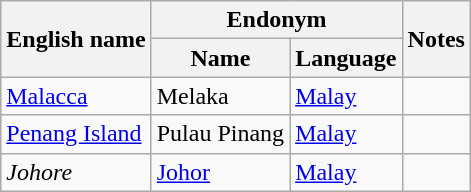<table class="wikitable sortable mw-collapsible">
<tr>
<th rowspan="2">English name</th>
<th colspan="2">Endonym</th>
<th rowspan="2">Notes</th>
</tr>
<tr>
<th>Name</th>
<th>Language</th>
</tr>
<tr>
<td><a href='#'>Malacca</a></td>
<td>Melaka</td>
<td><a href='#'>Malay</a></td>
<td></td>
</tr>
<tr>
<td><a href='#'>Penang Island</a></td>
<td>Pulau Pinang</td>
<td><a href='#'>Malay</a></td>
<td></td>
</tr>
<tr>
<td><em>Johore</em></td>
<td><a href='#'>Johor</a></td>
<td><a href='#'>Malay</a></td>
<td></td>
</tr>
</table>
